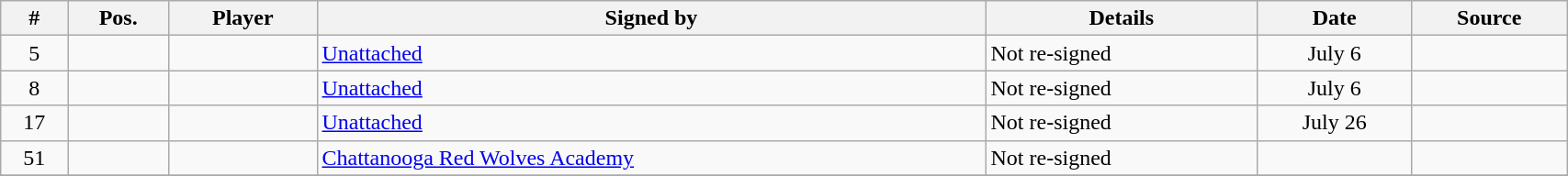<table class="wikitable sortable" style="width:90%; text-align:left;">
<tr>
<th>#</th>
<th>Pos.</th>
<th>Player</th>
<th>Signed by</th>
<th>Details</th>
<th>Date</th>
<th>Source</th>
</tr>
<tr>
<td align=center>5</td>
<td align=center></td>
<td></td>
<td><a href='#'>Unattached</a></td>
<td>Not re-signed</td>
<td align=center>July 6</td>
<td align=center></td>
</tr>
<tr>
<td align=center>8</td>
<td align=center></td>
<td></td>
<td><a href='#'>Unattached</a></td>
<td>Not re-signed</td>
<td align=center>July 6</td>
<td align=center></td>
</tr>
<tr>
<td align=center>17</td>
<td align=center></td>
<td></td>
<td><a href='#'>Unattached</a></td>
<td>Not re-signed</td>
<td align=center>July 26</td>
<td align=center></td>
</tr>
<tr>
<td align=center>51</td>
<td align=center></td>
<td></td>
<td> <a href='#'>Chattanooga Red Wolves Academy</a></td>
<td>Not re-signed</td>
<td align=center></td>
<td align=center></td>
</tr>
<tr>
</tr>
</table>
